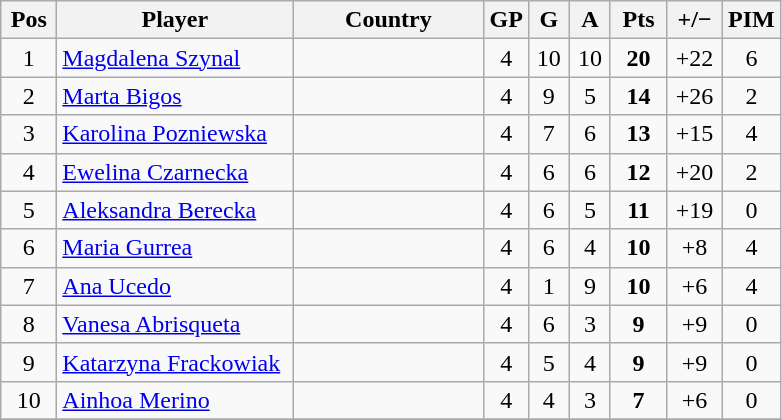<table class="wikitable sortable" style="text-align: center;">
<tr>
<th width=30>Pos</th>
<th width=150>Player</th>
<th width=120>Country</th>
<th width=20>GP</th>
<th width=20>G</th>
<th width=20>A</th>
<th width=30>Pts</th>
<th width=30>+/−</th>
<th width=30>PIM</th>
</tr>
<tr>
<td>1</td>
<td align=left><a href='#'>Magdalena Szynal</a></td>
<td align=left></td>
<td>4</td>
<td>10</td>
<td>10</td>
<td><strong>20</strong></td>
<td>+22</td>
<td>6</td>
</tr>
<tr>
<td>2</td>
<td align=left><a href='#'>Marta Bigos</a></td>
<td align=left></td>
<td>4</td>
<td>9</td>
<td>5</td>
<td><strong>14</strong></td>
<td>+26</td>
<td>2</td>
</tr>
<tr>
<td>3</td>
<td align=left><a href='#'>Karolina Pozniewska</a></td>
<td align=left></td>
<td>4</td>
<td>7</td>
<td>6</td>
<td><strong>13</strong></td>
<td>+15</td>
<td>4</td>
</tr>
<tr>
<td>4</td>
<td align=left><a href='#'>Ewelina Czarnecka</a></td>
<td align=left></td>
<td>4</td>
<td>6</td>
<td>6</td>
<td><strong>12</strong></td>
<td>+20</td>
<td>2</td>
</tr>
<tr>
<td>5</td>
<td align=left><a href='#'>Aleksandra Berecka</a></td>
<td align=left></td>
<td>4</td>
<td>6</td>
<td>5</td>
<td><strong>11</strong></td>
<td>+19</td>
<td>0</td>
</tr>
<tr>
<td>6</td>
<td align=left><a href='#'>Maria Gurrea</a></td>
<td align=left></td>
<td>4</td>
<td>6</td>
<td>4</td>
<td><strong>10</strong></td>
<td>+8</td>
<td>4</td>
</tr>
<tr>
<td>7</td>
<td align=left><a href='#'>Ana Ucedo</a></td>
<td align=left></td>
<td>4</td>
<td>1</td>
<td>9</td>
<td><strong>10</strong></td>
<td>+6</td>
<td>4</td>
</tr>
<tr>
<td>8</td>
<td align=left><a href='#'>Vanesa Abrisqueta</a></td>
<td align=left></td>
<td>4</td>
<td>6</td>
<td>3</td>
<td><strong>9</strong></td>
<td>+9</td>
<td>0</td>
</tr>
<tr>
<td>9</td>
<td align=left><a href='#'>Katarzyna Frackowiak</a></td>
<td align=left></td>
<td>4</td>
<td>5</td>
<td>4</td>
<td><strong>9</strong></td>
<td>+9</td>
<td>0</td>
</tr>
<tr>
<td>10</td>
<td align=left><a href='#'>Ainhoa Merino</a></td>
<td align=left></td>
<td>4</td>
<td>4</td>
<td>3</td>
<td><strong>7</strong></td>
<td>+6</td>
<td>0</td>
</tr>
<tr>
</tr>
</table>
